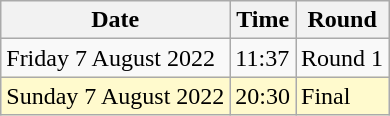<table class="wikitable">
<tr>
<th>Date</th>
<th>Time</th>
<th>Round</th>
</tr>
<tr>
<td>Friday 7 August 2022</td>
<td>11:37</td>
<td>Round 1</td>
</tr>
<tr>
<td style=background:lemonchiffon>Sunday 7 August 2022</td>
<td style=background:lemonchiffon>20:30</td>
<td style=background:lemonchiffon>Final</td>
</tr>
</table>
